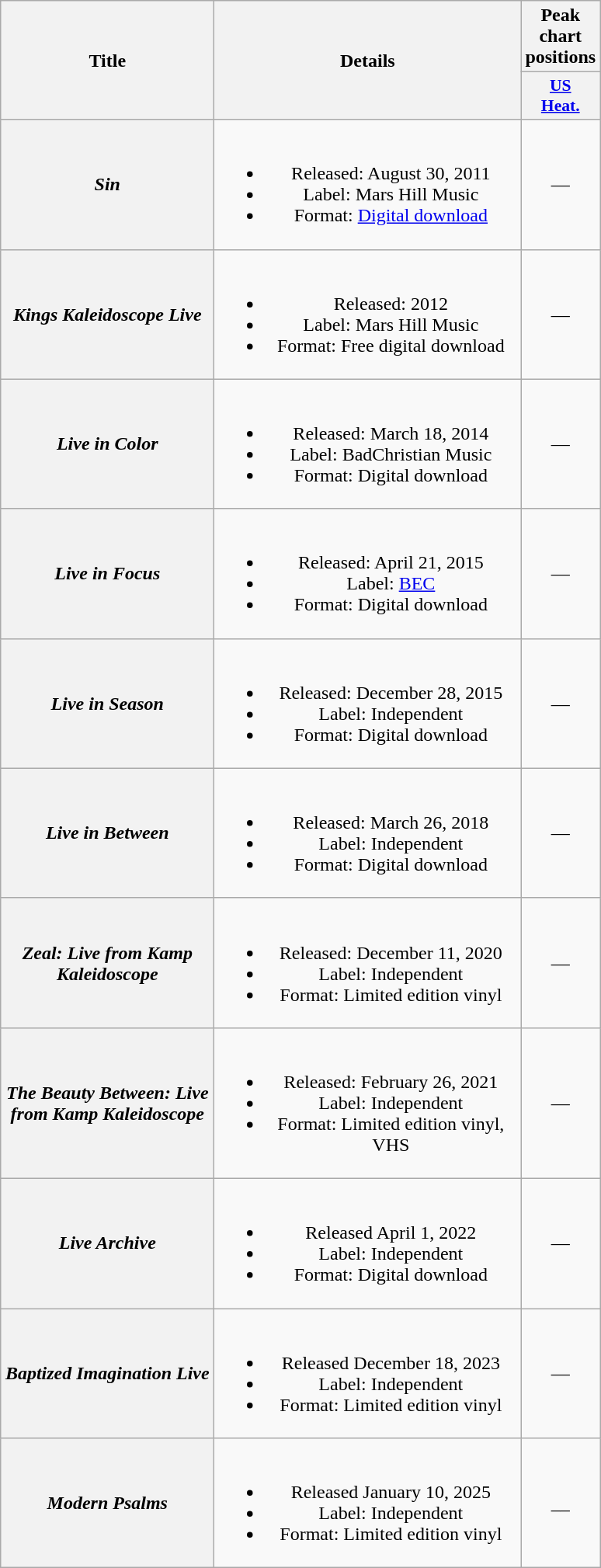<table class="wikitable plainrowheaders" style="text-align:center;">
<tr>
<th scope="col" rowspan="2" style="width:11em;">Title</th>
<th scope="col" rowspan="2" style="width:16em;">Details</th>
<th scope="col" colspan="1">Peak chart positions</th>
</tr>
<tr>
<th style="width:3em; font-size:90%"><a href='#'>US<br>Heat.</a><br></th>
</tr>
<tr>
<th scope="row"><em>Sin</em></th>
<td><br><ul><li>Released: August 30, 2011</li><li>Label: Mars Hill Music</li><li>Format: <a href='#'>Digital download</a></li></ul></td>
<td>—</td>
</tr>
<tr>
<th scope="row"><em>Kings Kaleidoscope Live</em></th>
<td><br><ul><li>Released: 2012</li><li>Label: Mars Hill Music</li><li>Format: Free digital download</li></ul></td>
<td>—</td>
</tr>
<tr>
<th scope="row"><em>Live in Color</em></th>
<td><br><ul><li>Released: March 18, 2014</li><li>Label: BadChristian Music</li><li>Format: Digital download</li></ul></td>
<td>—</td>
</tr>
<tr>
<th scope="row"><em>Live in Focus</em></th>
<td><br><ul><li>Released: April 21, 2015</li><li>Label: <a href='#'>BEC</a></li><li>Format: Digital download</li></ul></td>
<td>—</td>
</tr>
<tr>
<th scope="row"><em>Live in Season</em></th>
<td><br><ul><li>Released: December 28, 2015</li><li>Label: Independent</li><li>Format: Digital download</li></ul></td>
<td>—</td>
</tr>
<tr>
<th scope="row"><em>Live in Between</em></th>
<td><br><ul><li>Released: March 26, 2018</li><li>Label: Independent</li><li>Format: Digital download</li></ul></td>
<td>—</td>
</tr>
<tr>
<th scope="row"><em>Zeal: Live from Kamp Kaleidoscope</em></th>
<td><br><ul><li>Released: December 11, 2020</li><li>Label: Independent</li><li>Format: Limited edition vinyl</li></ul></td>
<td>—</td>
</tr>
<tr>
<th scope="row"><em>The Beauty Between: Live from Kamp Kaleidoscope</em></th>
<td><br><ul><li>Released: February 26, 2021</li><li>Label: Independent</li><li>Format: Limited edition vinyl, VHS</li></ul></td>
<td>—</td>
</tr>
<tr>
<th scope="row"><em>Live Archive</em></th>
<td><br><ul><li>Released April 1, 2022</li><li>Label: Independent</li><li>Format: Digital download</li></ul></td>
<td>—</td>
</tr>
<tr>
<th scope="row"><em>Baptized Imagination Live</em></th>
<td><br><ul><li>Released December 18, 2023</li><li>Label: Independent</li><li>Format: Limited edition vinyl</li></ul></td>
<td>—</td>
</tr>
<tr>
<th scope="row"><em>Modern Psalms</em></th>
<td><br><ul><li>Released January 10, 2025</li><li>Label: Independent</li><li>Format: Limited edition vinyl</li></ul></td>
<td>__</td>
</tr>
</table>
